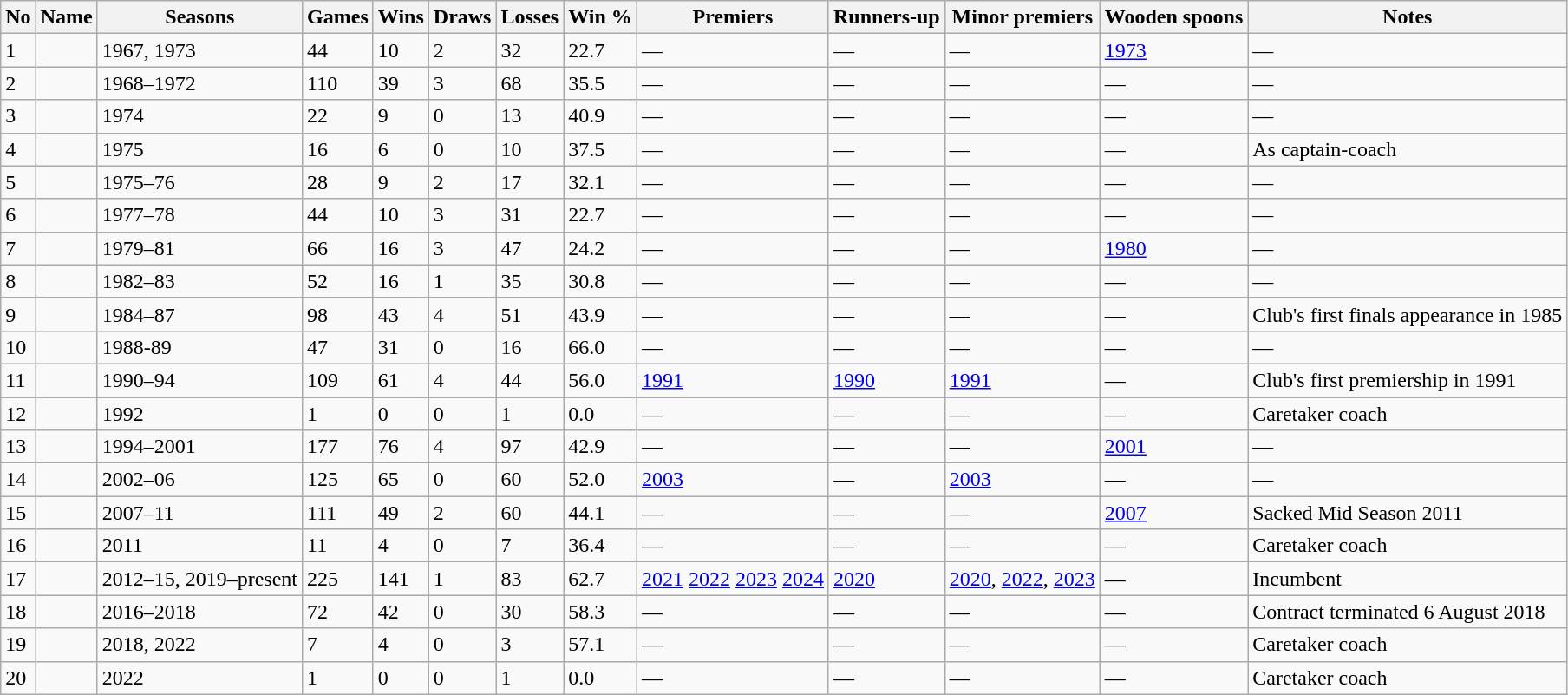<table class="wikitable sortable">
<tr>
<th>No</th>
<th>Name</th>
<th>Seasons</th>
<th>Games</th>
<th>Wins</th>
<th>Draws</th>
<th>Losses</th>
<th>Win %</th>
<th class="unsortable">Premiers</th>
<th class="unsortable">Runners-up</th>
<th class="unsortable">Minor premiers</th>
<th class="unsortable">Wooden spoons</th>
<th class="unsortable">Notes</th>
</tr>
<tr>
<td>1</td>
<td></td>
<td>1967, 1973</td>
<td>44</td>
<td>10</td>
<td>2</td>
<td>32</td>
<td>22.7</td>
<td>—</td>
<td>—</td>
<td>—</td>
<td><a href='#'>1973</a></td>
<td>—</td>
</tr>
<tr>
<td>2</td>
<td></td>
<td>1968–1972</td>
<td>110</td>
<td>39</td>
<td>3</td>
<td>68</td>
<td>35.5</td>
<td>—</td>
<td>—</td>
<td>—</td>
<td>—</td>
<td>—</td>
</tr>
<tr>
<td>3</td>
<td></td>
<td>1974</td>
<td>22</td>
<td>9</td>
<td>0</td>
<td>13</td>
<td>40.9</td>
<td>—</td>
<td>—</td>
<td>—</td>
<td>—</td>
<td>—</td>
</tr>
<tr>
<td>4</td>
<td></td>
<td>1975</td>
<td>16</td>
<td>6</td>
<td>0</td>
<td>10</td>
<td>37.5</td>
<td>—</td>
<td>—</td>
<td>—</td>
<td>—</td>
<td>As captain-coach</td>
</tr>
<tr>
<td>5</td>
<td></td>
<td>1975–76</td>
<td>28</td>
<td>9</td>
<td>2</td>
<td>17</td>
<td>32.1</td>
<td>—</td>
<td>—</td>
<td>—</td>
<td>—</td>
<td>—</td>
</tr>
<tr>
<td>6</td>
<td></td>
<td>1977–78</td>
<td>44</td>
<td>10</td>
<td>3</td>
<td>31</td>
<td>22.7</td>
<td>—</td>
<td>—</td>
<td>—</td>
<td>—</td>
<td>—</td>
</tr>
<tr>
<td>7</td>
<td></td>
<td>1979–81</td>
<td>66</td>
<td>16</td>
<td>3</td>
<td>47</td>
<td>24.2</td>
<td>—</td>
<td>—</td>
<td>—</td>
<td><a href='#'>1980</a></td>
<td>—</td>
</tr>
<tr>
<td>8</td>
<td></td>
<td>1982–83</td>
<td>52</td>
<td>16</td>
<td>1</td>
<td>35</td>
<td>30.8</td>
<td>—</td>
<td>—</td>
<td>—</td>
<td>—</td>
<td>—</td>
</tr>
<tr>
<td>9</td>
<td></td>
<td>1984–87</td>
<td>98</td>
<td>43</td>
<td>4</td>
<td>51</td>
<td>43.9</td>
<td>—</td>
<td>—</td>
<td>—</td>
<td>—</td>
<td>Club's first finals appearance in 1985</td>
</tr>
<tr>
<td>10</td>
<td></td>
<td>1988-89</td>
<td>47</td>
<td>31</td>
<td>0</td>
<td>16</td>
<td>66.0</td>
<td>—</td>
<td>—</td>
<td>—</td>
<td>—</td>
<td>—</td>
</tr>
<tr>
<td>11</td>
<td></td>
<td>1990–94</td>
<td>109</td>
<td>61</td>
<td>4</td>
<td>44</td>
<td>56.0</td>
<td><a href='#'>1991</a></td>
<td><a href='#'>1990</a></td>
<td><a href='#'>1991</a></td>
<td>—</td>
<td>Club's first premiership in 1991</td>
</tr>
<tr>
<td>12</td>
<td></td>
<td>1992</td>
<td>1</td>
<td>0</td>
<td>0</td>
<td>1</td>
<td>0.0</td>
<td>—</td>
<td>—</td>
<td>—</td>
<td>—</td>
<td>Caretaker coach</td>
</tr>
<tr>
<td>13</td>
<td></td>
<td>1994–2001</td>
<td>177</td>
<td>76</td>
<td>4</td>
<td>97</td>
<td>42.9</td>
<td>—</td>
<td>—</td>
<td>—</td>
<td><a href='#'>2001</a></td>
<td>—</td>
</tr>
<tr>
<td>14</td>
<td></td>
<td>2002–06</td>
<td>125</td>
<td>65</td>
<td>0</td>
<td>60</td>
<td>52.0</td>
<td><a href='#'>2003</a></td>
<td>—</td>
<td><a href='#'>2003</a></td>
<td>—</td>
<td>—</td>
</tr>
<tr>
<td>15</td>
<td></td>
<td>2007–11</td>
<td>111</td>
<td>49</td>
<td>2</td>
<td>60</td>
<td>44.1</td>
<td>—</td>
<td>—</td>
<td>—</td>
<td><a href='#'>2007</a></td>
<td>Sacked Mid Season 2011</td>
</tr>
<tr>
<td>16</td>
<td></td>
<td>2011</td>
<td>11</td>
<td>4</td>
<td>0</td>
<td>7</td>
<td>36.4</td>
<td>—</td>
<td>—</td>
<td>—</td>
<td>—</td>
<td>Caretaker coach</td>
</tr>
<tr>
<td>17</td>
<td></td>
<td>2012–15, 2019–present</td>
<td>225</td>
<td>141</td>
<td>1</td>
<td>83</td>
<td>62.7</td>
<td><a href='#'>2021</a> <a href='#'>2022</a> <a href='#'>2023</a> <a href='#'>2024</a></td>
<td><a href='#'>2020</a></td>
<td><a href='#'>2020</a>, <a href='#'>2022</a>, <a href='#'>2023</a></td>
<td>—</td>
<td>Incumbent</td>
</tr>
<tr>
<td>18</td>
<td></td>
<td>2016–2018</td>
<td>72</td>
<td>42</td>
<td>0</td>
<td>30</td>
<td>58.3</td>
<td>—</td>
<td>—</td>
<td>—</td>
<td>—</td>
<td>Contract terminated 6 August 2018</td>
</tr>
<tr>
<td>19</td>
<td></td>
<td>2018, 2022</td>
<td>7</td>
<td>4</td>
<td>0</td>
<td>3</td>
<td>57.1</td>
<td>—</td>
<td>—</td>
<td>—</td>
<td>—</td>
<td>Caretaker coach</td>
</tr>
<tr>
<td>20</td>
<td></td>
<td>2022</td>
<td>1</td>
<td>0</td>
<td>0</td>
<td>1</td>
<td>0.0</td>
<td>—</td>
<td>—</td>
<td>—</td>
<td>—</td>
<td>Caretaker coach</td>
</tr>
</table>
